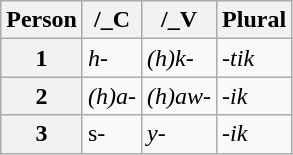<table class="wikitable">
<tr>
<th>Person</th>
<th>/_C</th>
<th>/_V</th>
<th>Plural</th>
</tr>
<tr>
<th>1</th>
<td><em>h-</em></td>
<td><em>(h)k-</em></td>
<td><em>-tik</em></td>
</tr>
<tr>
<th>2</th>
<td><em>(h)a-</em></td>
<td><em>(h)aw-</em></td>
<td><em>-ik</em></td>
</tr>
<tr>
<th>3</th>
<td>s-</td>
<td><em>y-</em></td>
<td><em>-ik</em></td>
</tr>
</table>
